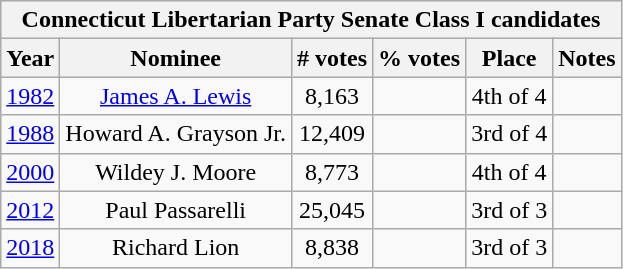<table class=wikitable style="text-align:center;">
<tr style="background:lightgrey;">
<th colspan="9">Connecticut Libertarian Party Senate Class I candidates</th>
</tr>
<tr style="background:lightgrey;">
<th>Year</th>
<th>Nominee</th>
<th># votes</th>
<th>% votes</th>
<th>Place</th>
<th>Notes</th>
</tr>
<tr>
<td><a href='#'>1982</a></td>
<td><a href='#'>James A. Lewis</a></td>
<td>8,163</td>
<td></td>
<td>4th of 4</td>
<td></td>
</tr>
<tr>
<td><a href='#'>1988</a></td>
<td>Howard A. Grayson Jr.</td>
<td>12,409</td>
<td></td>
<td>3rd of 4</td>
<td></td>
</tr>
<tr>
<td><a href='#'>2000</a></td>
<td>Wildey J. Moore</td>
<td>8,773</td>
<td></td>
<td>4th of 4</td>
<td></td>
</tr>
<tr>
<td><a href='#'>2012</a></td>
<td>Paul Passarelli</td>
<td>25,045</td>
<td></td>
<td>3rd of 3</td>
<td></td>
</tr>
<tr>
<td><a href='#'>2018</a></td>
<td>Richard Lion</td>
<td>8,838</td>
<td></td>
<td>3rd of 3</td>
<td></td>
</tr>
</table>
